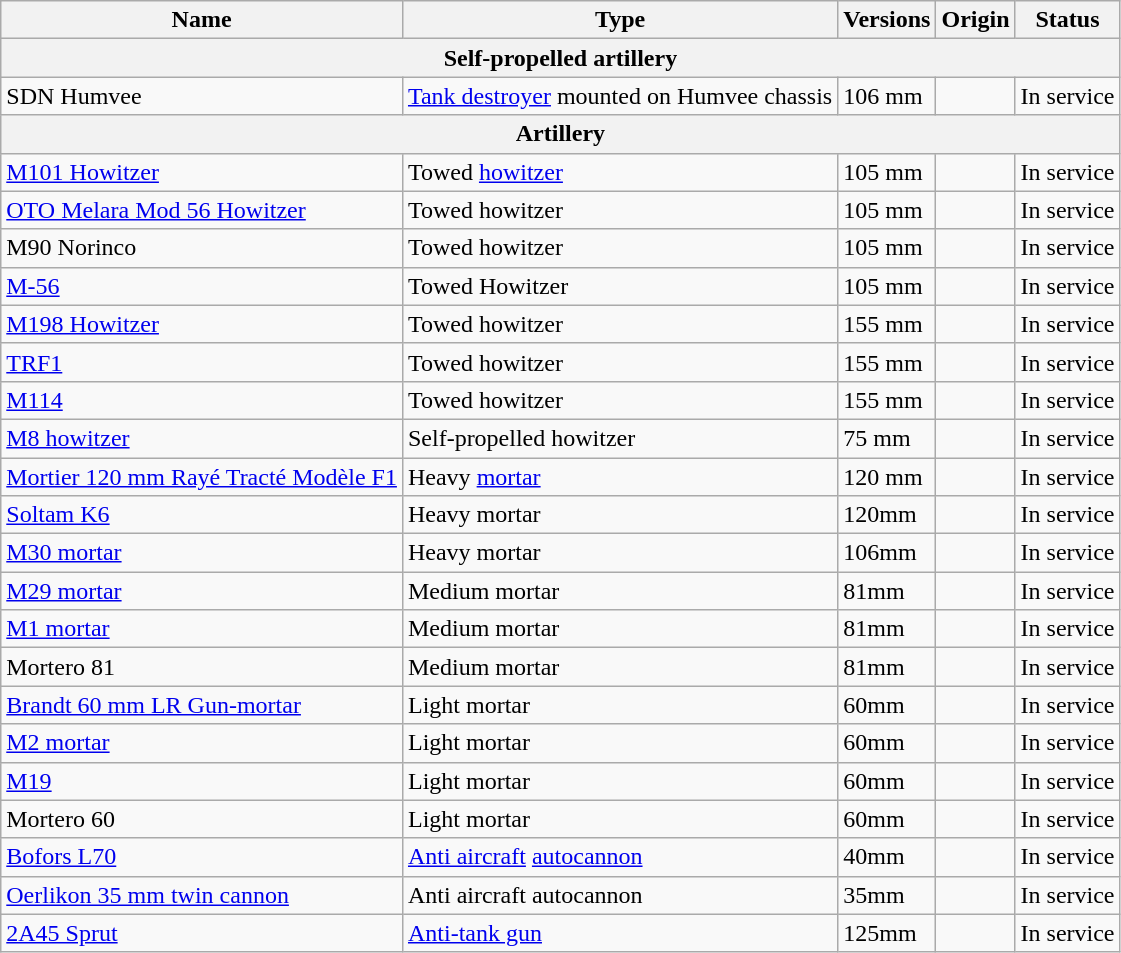<table class="wikitable">
<tr>
<th>Name</th>
<th>Type</th>
<th>Versions</th>
<th>Origin</th>
<th>Status</th>
</tr>
<tr>
<th colspan="6">Self-propelled artillery</th>
</tr>
<tr>
<td>SDN Humvee</td>
<td><a href='#'>Tank destroyer</a> mounted on Humvee chassis</td>
<td>106 mm</td>
<td></td>
<td>In service</td>
</tr>
<tr>
<th style="align: center;" colspan="6">Artillery</th>
</tr>
<tr>
<td><a href='#'>M101 Howitzer</a></td>
<td>Towed <a href='#'>howitzer</a></td>
<td>105 mm</td>
<td></td>
<td>In service</td>
</tr>
<tr>
<td><a href='#'>OTO Melara Mod 56 Howitzer</a></td>
<td>Towed howitzer</td>
<td>105 mm</td>
<td></td>
<td>In service</td>
</tr>
<tr>
<td>M90 Norinco</td>
<td>Towed howitzer</td>
<td>105 mm</td>
<td></td>
<td>In service</td>
</tr>
<tr>
<td><a href='#'>M-56</a></td>
<td>Towed Howitzer</td>
<td>105 mm</td>
<td></td>
<td>In service</td>
</tr>
<tr>
<td><a href='#'>M198 Howitzer</a></td>
<td>Towed howitzer</td>
<td>155 mm</td>
<td></td>
<td>In service</td>
</tr>
<tr>
<td><a href='#'>TRF1</a></td>
<td>Towed howitzer</td>
<td>155 mm</td>
<td></td>
<td>In service</td>
</tr>
<tr>
<td><a href='#'>M114</a></td>
<td>Towed howitzer</td>
<td>155 mm</td>
<td></td>
<td>In service</td>
</tr>
<tr>
<td><a href='#'>M8 howitzer</a></td>
<td>Self-propelled howitzer</td>
<td>75 mm</td>
<td><br></td>
<td>In service</td>
</tr>
<tr>
<td><a href='#'>Mortier 120 mm Rayé Tracté Modèle F1</a></td>
<td>Heavy <a href='#'>mortar</a></td>
<td>120 mm</td>
<td></td>
<td>In service</td>
</tr>
<tr>
<td><a href='#'>Soltam K6</a></td>
<td>Heavy mortar</td>
<td>120mm</td>
<td></td>
<td>In service</td>
</tr>
<tr>
<td><a href='#'>M30 mortar</a></td>
<td>Heavy mortar</td>
<td>106mm</td>
<td></td>
<td>In service</td>
</tr>
<tr>
<td><a href='#'>M29 mortar</a></td>
<td>Medium mortar</td>
<td>81mm</td>
<td></td>
<td>In service</td>
</tr>
<tr>
<td><a href='#'>M1 mortar</a></td>
<td>Medium mortar</td>
<td>81mm</td>
<td></td>
<td>In service</td>
</tr>
<tr>
<td>Mortero 81</td>
<td>Medium mortar</td>
<td>81mm</td>
<td></td>
<td>In service</td>
</tr>
<tr>
<td><a href='#'>Brandt 60 mm LR Gun-mortar</a></td>
<td>Light mortar</td>
<td>60mm</td>
<td></td>
<td>In service</td>
</tr>
<tr>
<td><a href='#'>M2 mortar</a></td>
<td>Light mortar</td>
<td>60mm</td>
<td></td>
<td>In service</td>
</tr>
<tr>
<td><a href='#'>M19</a></td>
<td>Light mortar</td>
<td>60mm</td>
<td></td>
<td>In service</td>
</tr>
<tr>
<td>Mortero 60</td>
<td>Light mortar</td>
<td>60mm</td>
<td></td>
<td>In service</td>
</tr>
<tr>
<td><a href='#'>Bofors L70</a></td>
<td><a href='#'>Anti aircraft</a> <a href='#'>autocannon</a></td>
<td>40mm</td>
<td></td>
<td>In service</td>
</tr>
<tr>
<td><a href='#'>Oerlikon 35 mm twin cannon</a></td>
<td>Anti aircraft autocannon</td>
<td>35mm</td>
<td></td>
<td>In service</td>
</tr>
<tr>
<td><a href='#'>2A45 Sprut</a></td>
<td><a href='#'>Anti-tank gun</a></td>
<td>125mm</td>
<td><br></td>
<td>In service</td>
</tr>
</table>
